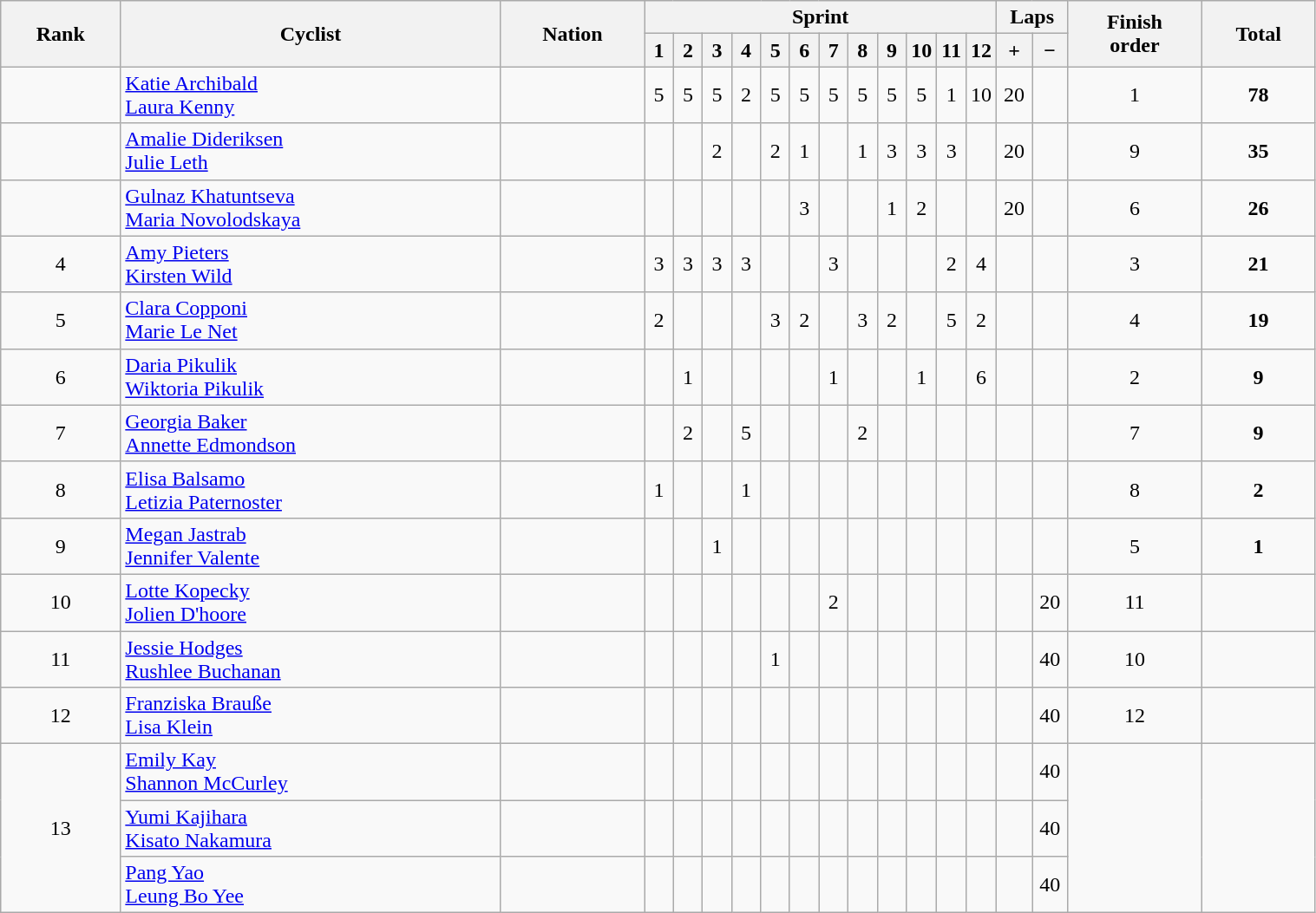<table class="wikitable sortable" width=80% style="text-align:center;">
<tr>
<th rowspan=2>Rank</th>
<th rowspan=2>Cyclist</th>
<th rowspan=2>Nation</th>
<th colspan=12>Sprint</th>
<th colspan=2>Laps</th>
<th rowspan=2>Finish<br>order</th>
<th rowspan=2>Total</th>
</tr>
<tr>
<th class=unsortable width=15>1</th>
<th class=unsortable width=15>2</th>
<th class=unsortable width=15>3</th>
<th class=unsortable width=15>4</th>
<th class=unsortable width=15>5</th>
<th class=unsortable width=15>6</th>
<th class=unsortable width=15>7</th>
<th class=unsortable width=15>8</th>
<th class=unsortable width=15>9</th>
<th class=unsortable width=15>10</th>
<th class=unsortable width=15>11</th>
<th class=unsortable width=15>12</th>
<th class=unsortable width=20>+</th>
<th class=unsortable width=20>−</th>
</tr>
<tr>
<td></td>
<td align=left><a href='#'>Katie Archibald</a><br><a href='#'>Laura Kenny</a></td>
<td align=left></td>
<td>5</td>
<td>5</td>
<td>5</td>
<td>2</td>
<td>5</td>
<td>5</td>
<td>5</td>
<td>5</td>
<td>5</td>
<td>5</td>
<td>1</td>
<td>10</td>
<td>20</td>
<td></td>
<td>1</td>
<td><strong>78</strong></td>
</tr>
<tr>
<td></td>
<td align=left><a href='#'>Amalie Dideriksen</a><br><a href='#'>Julie Leth</a></td>
<td align=left></td>
<td></td>
<td></td>
<td>2</td>
<td></td>
<td>2</td>
<td>1</td>
<td></td>
<td>1</td>
<td>3</td>
<td>3</td>
<td>3</td>
<td></td>
<td>20</td>
<td></td>
<td>9</td>
<td><strong>35</strong></td>
</tr>
<tr>
<td></td>
<td align=left><a href='#'>Gulnaz Khatuntseva</a><br><a href='#'>Maria Novolodskaya</a></td>
<td align=left></td>
<td></td>
<td></td>
<td></td>
<td></td>
<td></td>
<td>3</td>
<td></td>
<td></td>
<td>1</td>
<td>2</td>
<td></td>
<td></td>
<td>20</td>
<td></td>
<td>6</td>
<td><strong>26</strong></td>
</tr>
<tr>
<td>4</td>
<td align=left><a href='#'>Amy Pieters</a><br><a href='#'>Kirsten Wild</a></td>
<td align=left></td>
<td>3</td>
<td>3</td>
<td>3</td>
<td>3</td>
<td></td>
<td></td>
<td>3</td>
<td></td>
<td></td>
<td></td>
<td>2</td>
<td>4</td>
<td></td>
<td></td>
<td>3</td>
<td><strong>21</strong></td>
</tr>
<tr>
<td>5</td>
<td align=left><a href='#'>Clara Copponi</a><br><a href='#'>Marie Le Net</a></td>
<td align=left></td>
<td>2</td>
<td></td>
<td></td>
<td></td>
<td>3</td>
<td>2</td>
<td></td>
<td>3</td>
<td>2</td>
<td></td>
<td>5</td>
<td>2</td>
<td></td>
<td></td>
<td>4</td>
<td><strong>19</strong></td>
</tr>
<tr>
<td>6</td>
<td align=left><a href='#'>Daria Pikulik</a><br><a href='#'>Wiktoria Pikulik</a></td>
<td align=left></td>
<td></td>
<td>1</td>
<td></td>
<td></td>
<td></td>
<td></td>
<td>1</td>
<td></td>
<td></td>
<td>1</td>
<td></td>
<td>6</td>
<td></td>
<td></td>
<td>2</td>
<td><strong>9</strong></td>
</tr>
<tr>
<td>7</td>
<td align=left><a href='#'>Georgia Baker</a><br><a href='#'>Annette Edmondson</a></td>
<td align=left></td>
<td></td>
<td>2</td>
<td></td>
<td>5</td>
<td></td>
<td></td>
<td></td>
<td>2</td>
<td></td>
<td></td>
<td></td>
<td></td>
<td></td>
<td></td>
<td>7</td>
<td><strong>9</strong></td>
</tr>
<tr>
<td>8</td>
<td align=left><a href='#'>Elisa Balsamo</a><br><a href='#'>Letizia Paternoster</a></td>
<td align=left></td>
<td>1</td>
<td></td>
<td></td>
<td>1</td>
<td></td>
<td></td>
<td></td>
<td></td>
<td></td>
<td></td>
<td></td>
<td></td>
<td></td>
<td></td>
<td>8</td>
<td><strong>2</strong></td>
</tr>
<tr>
<td>9</td>
<td align=left><a href='#'>Megan Jastrab</a><br><a href='#'>Jennifer Valente</a></td>
<td align=left></td>
<td></td>
<td></td>
<td>1</td>
<td></td>
<td></td>
<td></td>
<td></td>
<td></td>
<td></td>
<td></td>
<td></td>
<td></td>
<td></td>
<td></td>
<td>5</td>
<td><strong>1</strong></td>
</tr>
<tr>
<td>10</td>
<td align=left><a href='#'>Lotte Kopecky</a><br><a href='#'>Jolien D'hoore</a></td>
<td align=left></td>
<td></td>
<td></td>
<td></td>
<td></td>
<td></td>
<td></td>
<td>2</td>
<td></td>
<td></td>
<td></td>
<td></td>
<td></td>
<td></td>
<td>20</td>
<td>11</td>
<td><strong></strong></td>
</tr>
<tr>
<td>11</td>
<td align=left><a href='#'>Jessie Hodges</a><br><a href='#'>Rushlee Buchanan</a></td>
<td align=left></td>
<td></td>
<td></td>
<td></td>
<td></td>
<td>1</td>
<td></td>
<td></td>
<td></td>
<td></td>
<td></td>
<td></td>
<td></td>
<td></td>
<td>40</td>
<td>10</td>
<td><strong></strong></td>
</tr>
<tr>
<td>12</td>
<td align=left><a href='#'>Franziska Brauße</a><br><a href='#'>Lisa Klein</a></td>
<td align=left></td>
<td></td>
<td></td>
<td></td>
<td></td>
<td></td>
<td></td>
<td></td>
<td></td>
<td></td>
<td></td>
<td></td>
<td></td>
<td></td>
<td>40</td>
<td>12</td>
<td><strong></strong></td>
</tr>
<tr>
<td rowspan=3>13</td>
<td align=left><a href='#'>Emily Kay</a><br><a href='#'>Shannon McCurley</a></td>
<td align=left></td>
<td></td>
<td></td>
<td></td>
<td></td>
<td></td>
<td></td>
<td></td>
<td></td>
<td></td>
<td></td>
<td></td>
<td></td>
<td></td>
<td>40</td>
<td rowspan=3></td>
<td rowspan=3><strong></strong></td>
</tr>
<tr>
<td align=left><a href='#'>Yumi Kajihara</a><br><a href='#'>Kisato Nakamura</a></td>
<td align=left></td>
<td></td>
<td></td>
<td></td>
<td></td>
<td></td>
<td></td>
<td></td>
<td></td>
<td></td>
<td></td>
<td></td>
<td></td>
<td></td>
<td>40</td>
</tr>
<tr>
<td align=left><a href='#'>Pang Yao</a><br><a href='#'>Leung Bo Yee</a></td>
<td align=left></td>
<td></td>
<td></td>
<td></td>
<td></td>
<td></td>
<td></td>
<td></td>
<td></td>
<td></td>
<td></td>
<td></td>
<td></td>
<td></td>
<td>40</td>
</tr>
</table>
